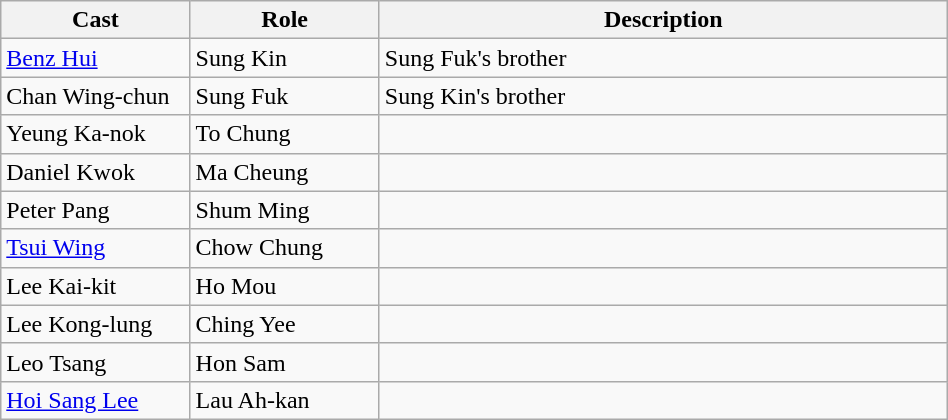<table class="wikitable" width="50%">
<tr>
<th style="width:10%">Cast</th>
<th style="width:10%">Role</th>
<th style="width:30%">Description</th>
</tr>
<tr>
<td><a href='#'>Benz Hui</a></td>
<td>Sung Kin</td>
<td>Sung Fuk's brother</td>
</tr>
<tr>
<td>Chan Wing-chun</td>
<td>Sung Fuk</td>
<td>Sung Kin's brother</td>
</tr>
<tr>
<td>Yeung Ka-nok</td>
<td>To Chung</td>
<td></td>
</tr>
<tr>
<td>Daniel Kwok</td>
<td>Ma Cheung</td>
<td></td>
</tr>
<tr>
<td>Peter Pang</td>
<td>Shum Ming</td>
<td></td>
</tr>
<tr>
<td><a href='#'>Tsui Wing</a></td>
<td>Chow Chung</td>
<td></td>
</tr>
<tr>
<td>Lee Kai-kit</td>
<td>Ho Mou</td>
<td></td>
</tr>
<tr>
<td>Lee Kong-lung</td>
<td>Ching Yee</td>
<td></td>
</tr>
<tr>
<td>Leo Tsang</td>
<td>Hon Sam</td>
<td></td>
</tr>
<tr>
<td><a href='#'>Hoi Sang Lee</a></td>
<td>Lau Ah-kan</td>
<td></td>
</tr>
</table>
